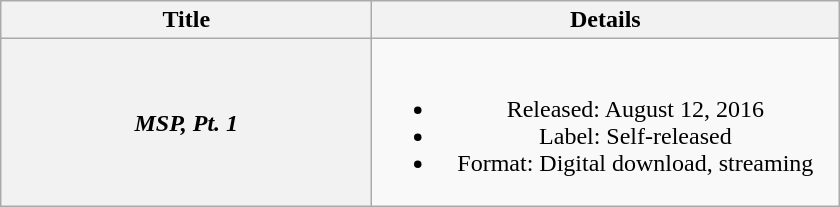<table class="wikitable plainrowheaders" style="text-align:center">
<tr>
<th scope="col" style="width:15em;">Title</th>
<th scope="col" style="width:19em;">Details</th>
</tr>
<tr>
<th scope="row"><em>MSP, Pt. 1</em></th>
<td><br><ul><li>Released: August 12, 2016</li><li>Label: Self-released</li><li>Format: Digital download, streaming</li></ul></td>
</tr>
</table>
